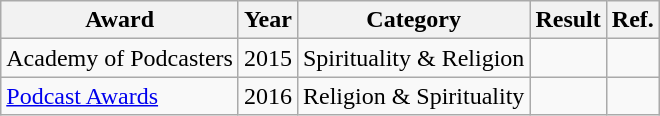<table class="wikitable sortable">
<tr>
<th>Award</th>
<th>Year</th>
<th>Category</th>
<th>Result</th>
<th>Ref.</th>
</tr>
<tr>
<td>Academy of Podcasters</td>
<td>2015</td>
<td>Spirituality & Religion</td>
<td></td>
<td></td>
</tr>
<tr>
<td><a href='#'>Podcast Awards</a></td>
<td>2016</td>
<td>Religion & Spirituality</td>
<td></td>
<td></td>
</tr>
</table>
